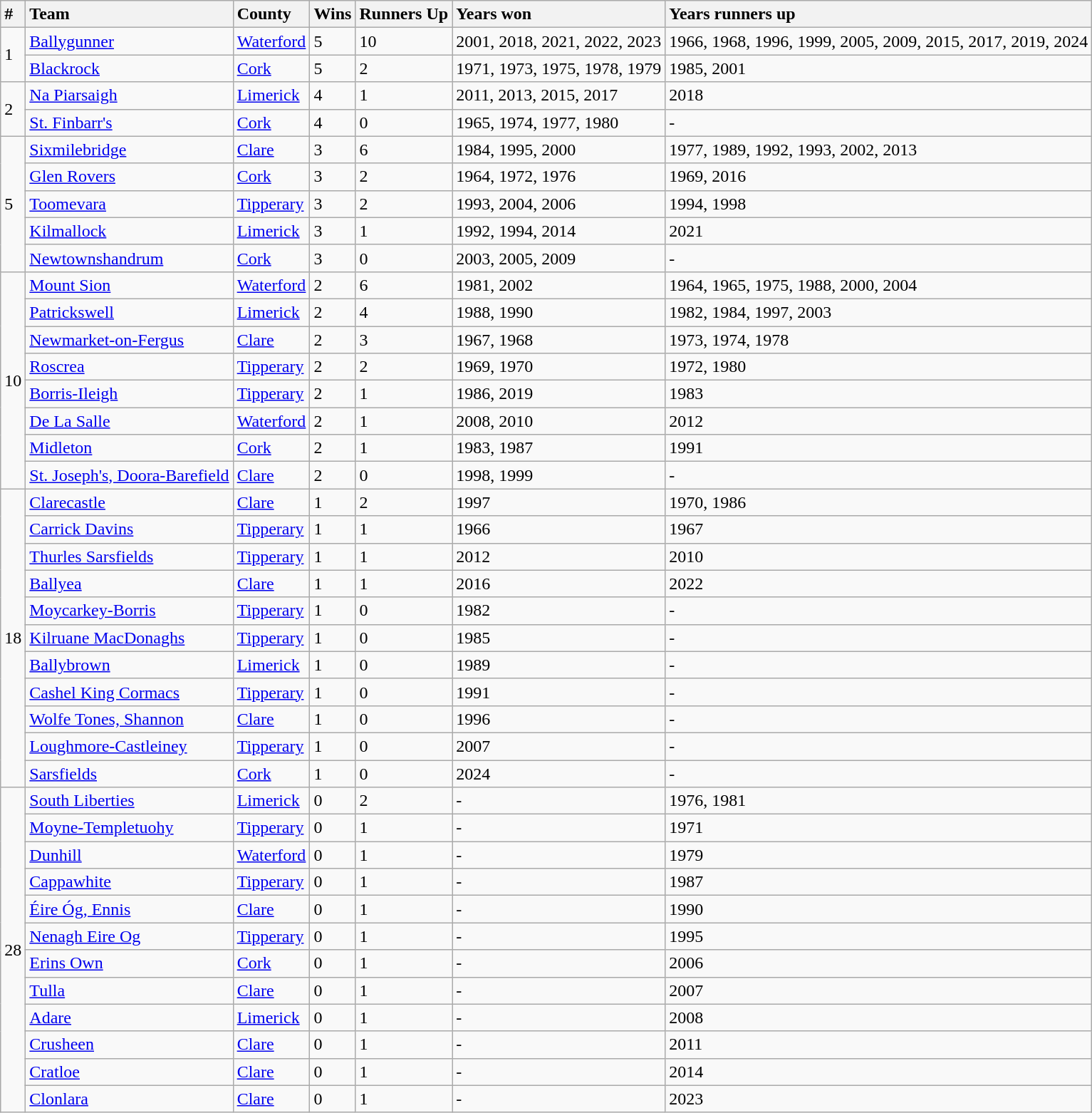<table class="wikitable">
<tr>
<th style="text-align:left">#</th>
<th style="text-align:left">Team</th>
<th style="text-align:left">County</th>
<th style="text-align:left">Wins</th>
<th style="text-align:left">Runners Up</th>
<th style="text-align:left">Years won</th>
<th style="text-align:left">Years runners up</th>
</tr>
<tr>
<td rowspan=2>1</td>
<td> <a href='#'>Ballygunner</a></td>
<td><a href='#'>Waterford</a></td>
<td>5</td>
<td>10</td>
<td>2001, 2018, 2021, 2022, 2023</td>
<td>1966, 1968, 1996, 1999, 2005, 2009, 2015, 2017, 2019, 2024</td>
</tr>
<tr>
<td> <a href='#'>Blackrock</a></td>
<td><a href='#'>Cork</a></td>
<td>5</td>
<td>2</td>
<td>1971, 1973, 1975, 1978, 1979</td>
<td>1985, 2001</td>
</tr>
<tr>
<td rowspan=2>2</td>
<td> <a href='#'>Na Piarsaigh</a></td>
<td><a href='#'>Limerick</a></td>
<td>4</td>
<td>1</td>
<td>2011, 2013, 2015, 2017</td>
<td>2018</td>
</tr>
<tr>
<td> <a href='#'>St. Finbarr's</a></td>
<td><a href='#'>Cork</a></td>
<td>4</td>
<td>0</td>
<td>1965, 1974, 1977, 1980</td>
<td>-</td>
</tr>
<tr>
<td rowspan=5>5</td>
<td> <a href='#'>Sixmilebridge</a></td>
<td><a href='#'>Clare</a></td>
<td>3</td>
<td>6</td>
<td>1984, 1995, 2000</td>
<td>1977, 1989, 1992, 1993, 2002, 2013</td>
</tr>
<tr>
<td> <a href='#'>Glen Rovers</a></td>
<td><a href='#'>Cork</a></td>
<td>3</td>
<td>2</td>
<td>1964, 1972, 1976</td>
<td>1969, 2016</td>
</tr>
<tr>
<td> <a href='#'>Toomevara</a></td>
<td><a href='#'>Tipperary</a></td>
<td>3</td>
<td>2</td>
<td>1993, 2004, 2006</td>
<td>1994, 1998</td>
</tr>
<tr>
<td> <a href='#'>Kilmallock</a></td>
<td><a href='#'>Limerick</a></td>
<td>3</td>
<td>1</td>
<td>1992, 1994, 2014</td>
<td>2021</td>
</tr>
<tr>
<td> <a href='#'>Newtownshandrum</a></td>
<td><a href='#'>Cork</a></td>
<td>3</td>
<td>0</td>
<td>2003, 2005, 2009</td>
<td>-</td>
</tr>
<tr>
<td rowspan="8">10</td>
<td> <a href='#'>Mount Sion</a></td>
<td><a href='#'>Waterford</a></td>
<td>2</td>
<td>6</td>
<td>1981, 2002</td>
<td>1964, 1965, 1975, 1988, 2000, 2004</td>
</tr>
<tr>
<td> <a href='#'>Patrickswell</a></td>
<td><a href='#'>Limerick</a></td>
<td>2</td>
<td>4</td>
<td>1988, 1990</td>
<td>1982, 1984, 1997, 2003</td>
</tr>
<tr>
<td> <a href='#'>Newmarket-on-Fergus</a></td>
<td><a href='#'>Clare</a></td>
<td>2</td>
<td>3</td>
<td>1967, 1968</td>
<td>1973, 1974, 1978</td>
</tr>
<tr>
<td> <a href='#'>Roscrea</a></td>
<td><a href='#'>Tipperary</a></td>
<td>2</td>
<td>2</td>
<td>1969, 1970</td>
<td>1972, 1980</td>
</tr>
<tr>
<td> <a href='#'>Borris-Ileigh</a></td>
<td><a href='#'>Tipperary</a></td>
<td>2</td>
<td>1</td>
<td>1986, 2019</td>
<td>1983</td>
</tr>
<tr>
<td> <a href='#'>De La Salle</a></td>
<td><a href='#'>Waterford</a></td>
<td>2</td>
<td>1</td>
<td>2008, 2010</td>
<td>2012</td>
</tr>
<tr>
<td> <a href='#'>Midleton</a></td>
<td><a href='#'>Cork</a></td>
<td>2</td>
<td>1</td>
<td>1983, 1987</td>
<td>1991</td>
</tr>
<tr>
<td> <a href='#'>St. Joseph's, Doora-Barefield</a></td>
<td><a href='#'>Clare</a></td>
<td>2</td>
<td>0</td>
<td>1998, 1999</td>
<td>-</td>
</tr>
<tr>
<td rowspan="11">18</td>
<td> <a href='#'>Clarecastle</a></td>
<td><a href='#'>Clare</a></td>
<td>1</td>
<td>2</td>
<td>1997</td>
<td>1970, 1986</td>
</tr>
<tr>
<td> <a href='#'>Carrick Davins</a></td>
<td><a href='#'>Tipperary</a></td>
<td>1</td>
<td>1</td>
<td>1966</td>
<td>1967</td>
</tr>
<tr>
<td> <a href='#'>Thurles Sarsfields</a></td>
<td><a href='#'>Tipperary</a></td>
<td>1</td>
<td>1</td>
<td>2012</td>
<td>2010</td>
</tr>
<tr>
<td> <a href='#'>Ballyea</a></td>
<td><a href='#'>Clare</a></td>
<td>1</td>
<td>1</td>
<td>2016</td>
<td>2022</td>
</tr>
<tr>
<td> <a href='#'>Moycarkey-Borris</a></td>
<td><a href='#'>Tipperary</a></td>
<td>1</td>
<td>0</td>
<td>1982</td>
<td>-</td>
</tr>
<tr>
<td> <a href='#'>Kilruane MacDonaghs</a></td>
<td><a href='#'>Tipperary</a></td>
<td>1</td>
<td>0</td>
<td>1985</td>
<td>-</td>
</tr>
<tr>
<td> <a href='#'>Ballybrown</a></td>
<td><a href='#'>Limerick</a></td>
<td>1</td>
<td>0</td>
<td>1989</td>
<td>-</td>
</tr>
<tr>
<td> <a href='#'>Cashel King Cormacs</a></td>
<td><a href='#'>Tipperary</a></td>
<td>1</td>
<td>0</td>
<td>1991</td>
<td>-</td>
</tr>
<tr>
<td> <a href='#'>Wolfe Tones, Shannon</a></td>
<td><a href='#'>Clare</a></td>
<td>1</td>
<td>0</td>
<td>1996</td>
<td>-</td>
</tr>
<tr>
<td> <a href='#'>Loughmore-Castleiney</a></td>
<td><a href='#'>Tipperary</a></td>
<td>1</td>
<td>0</td>
<td>2007</td>
<td>-</td>
</tr>
<tr>
<td> <a href='#'>Sarsfields</a></td>
<td><a href='#'>Cork</a></td>
<td>1</td>
<td>0</td>
<td>2024</td>
<td>-</td>
</tr>
<tr>
<td rowspan="12">28</td>
<td> <a href='#'>South Liberties</a></td>
<td><a href='#'>Limerick</a></td>
<td>0</td>
<td>2</td>
<td>-</td>
<td>1976, 1981</td>
</tr>
<tr>
<td> <a href='#'>Moyne-Templetuohy</a></td>
<td><a href='#'>Tipperary</a></td>
<td>0</td>
<td>1</td>
<td>-</td>
<td>1971</td>
</tr>
<tr>
<td> <a href='#'>Dunhill</a></td>
<td><a href='#'>Waterford</a></td>
<td>0</td>
<td>1</td>
<td>-</td>
<td>1979</td>
</tr>
<tr>
<td> <a href='#'>Cappawhite</a></td>
<td><a href='#'>Tipperary</a></td>
<td>0</td>
<td>1</td>
<td>-</td>
<td>1987</td>
</tr>
<tr>
<td> <a href='#'>Éire Óg, Ennis</a></td>
<td><a href='#'>Clare</a></td>
<td>0</td>
<td>1</td>
<td>-</td>
<td>1990</td>
</tr>
<tr>
<td> <a href='#'>Nenagh Eire Og</a></td>
<td><a href='#'>Tipperary</a></td>
<td>0</td>
<td>1</td>
<td>-</td>
<td>1995</td>
</tr>
<tr>
<td> <a href='#'>Erins Own</a></td>
<td><a href='#'>Cork</a></td>
<td>0</td>
<td>1</td>
<td>-</td>
<td>2006</td>
</tr>
<tr>
<td> <a href='#'>Tulla</a></td>
<td><a href='#'>Clare</a></td>
<td>0</td>
<td>1</td>
<td>-</td>
<td>2007</td>
</tr>
<tr>
<td> <a href='#'>Adare</a></td>
<td><a href='#'>Limerick</a></td>
<td>0</td>
<td>1</td>
<td>-</td>
<td>2008</td>
</tr>
<tr>
<td> <a href='#'>Crusheen</a></td>
<td><a href='#'>Clare</a></td>
<td>0</td>
<td>1</td>
<td>-</td>
<td>2011</td>
</tr>
<tr>
<td> <a href='#'>Cratloe</a></td>
<td><a href='#'>Clare</a></td>
<td>0</td>
<td>1</td>
<td>-</td>
<td>2014</td>
</tr>
<tr>
<td> <a href='#'>Clonlara</a></td>
<td><a href='#'>Clare</a></td>
<td>0</td>
<td>1</td>
<td>-</td>
<td>2023</td>
</tr>
</table>
